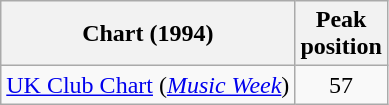<table class="wikitable sortable">
<tr>
<th>Chart (1994)</th>
<th>Peak<br>position</th>
</tr>
<tr>
<td><a href='#'>UK Club Chart</a> (<em><a href='#'>Music Week</a></em>)</td>
<td style="text-align:center">57</td>
</tr>
</table>
